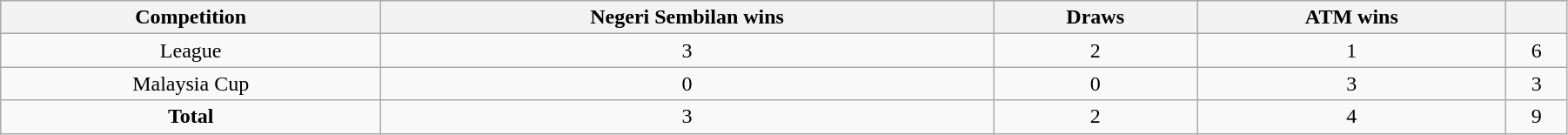<table class="wikitable" style="width:95%;text-align:center">
<tr>
<th>Competition</th>
<th>Negeri Sembilan wins</th>
<th>Draws</th>
<th>ATM wins</th>
<th></th>
</tr>
<tr>
<td>League</td>
<td>3</td>
<td>2</td>
<td>1</td>
<td>6</td>
</tr>
<tr>
<td>Malaysia Cup</td>
<td>0</td>
<td>0</td>
<td>3</td>
<td>3</td>
</tr>
<tr>
<td><strong>Total</strong></td>
<td>3</td>
<td>2</td>
<td>4</td>
<td>9</td>
</tr>
</table>
